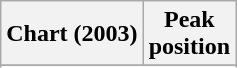<table class="wikitable sortable plainrowheaders" style="text-align:center">
<tr>
<th scope="col">Chart (2003)</th>
<th scope="col">Peak<br>position</th>
</tr>
<tr>
</tr>
<tr>
</tr>
</table>
